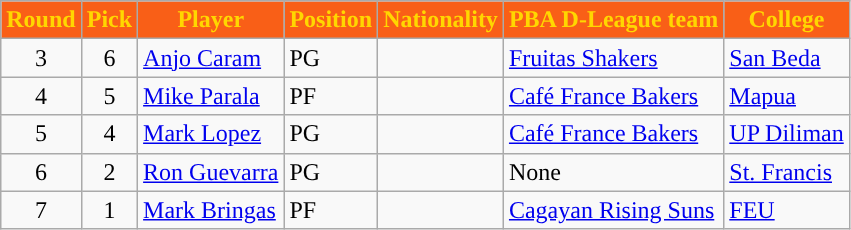<table class="wikitable sortable sortable">
<tr>
<th style="background:#F95F17; color:#FFD700; ">Round</th>
<th style="background:#F95F17; color:#FFD700; ">Pick</th>
<th style="background:#F95F17; color:#FFD700; ">Player</th>
<th style="background:#F95F17; color:#FFD700; ">Position</th>
<th style="background:#F95F17; color:#FFD700; ">Nationality</th>
<th style="background:#F95F17; color:#FFD700; ">PBA D-League team</th>
<th style="background:#F95F17; color:#FFD700; ">College</th>
</tr>
<tr>
<td align=center>3</td>
<td align=center>6</td>
<td><a href='#'>Anjo Caram</a></td>
<td>PG</td>
<td></td>
<td><a href='#'>Fruitas Shakers</a></td>
<td><a href='#'>San Beda</a></td>
</tr>
<tr>
<td align=center>4</td>
<td align=center>5</td>
<td><a href='#'>Mike Parala</a></td>
<td>PF</td>
<td></td>
<td><a href='#'>Café France Bakers</a></td>
<td><a href='#'>Mapua</a></td>
</tr>
<tr>
<td align=center>5</td>
<td align=center>4</td>
<td><a href='#'>Mark Lopez</a></td>
<td>PG</td>
<td></td>
<td><a href='#'>Café France Bakers</a></td>
<td><a href='#'>UP Diliman</a></td>
</tr>
<tr>
<td align=center>6</td>
<td align=center>2</td>
<td><a href='#'>Ron Guevarra</a></td>
<td>PG</td>
<td></td>
<td>None</td>
<td><a href='#'>St. Francis</a></td>
</tr>
<tr>
<td align=center>7</td>
<td align=center>1</td>
<td><a href='#'>Mark Bringas</a></td>
<td>PF</td>
<td></td>
<td><a href='#'>Cagayan Rising Suns</a></td>
<td><a href='#'>FEU</a></td>
</tr>
</table>
